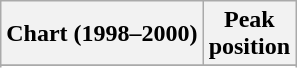<table class="wikitable plainrowheaders sortable" border="1">
<tr>
<th scope="col">Chart (1998–2000)</th>
<th scope="col">Peak<br>position</th>
</tr>
<tr>
</tr>
<tr>
</tr>
<tr>
</tr>
<tr>
</tr>
<tr>
</tr>
<tr>
</tr>
<tr>
</tr>
<tr>
</tr>
<tr>
</tr>
<tr>
</tr>
<tr>
</tr>
<tr>
</tr>
<tr>
</tr>
<tr>
</tr>
</table>
